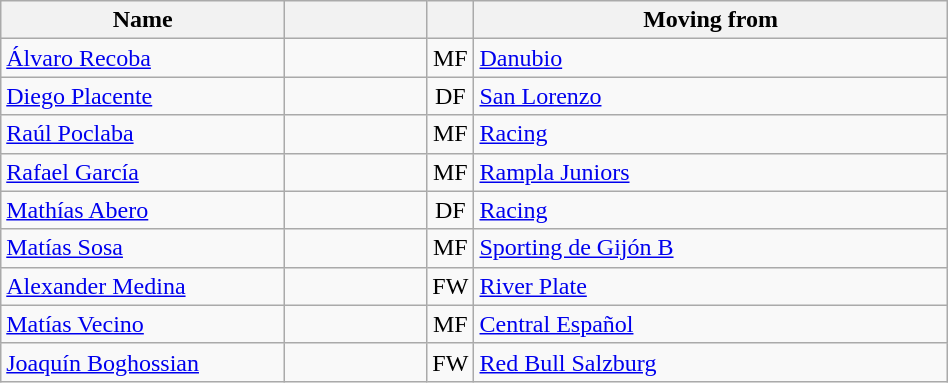<table class="wikitable" style="text-align: center; width:50%">
<tr>
<th width=30% align="center">Name</th>
<th width=15% align="center"></th>
<th width=5% align="center"></th>
<th width=50% align="center">Moving from</th>
</tr>
<tr>
<td align=left><a href='#'>Álvaro Recoba</a></td>
<td></td>
<td>MF</td>
<td align=left> <a href='#'>Danubio</a></td>
</tr>
<tr>
<td align=left><a href='#'>Diego Placente</a></td>
<td></td>
<td>DF</td>
<td align=left> <a href='#'>San Lorenzo</a></td>
</tr>
<tr>
<td align=left><a href='#'>Raúl Poclaba</a></td>
<td></td>
<td>MF</td>
<td align=left> <a href='#'>Racing</a></td>
</tr>
<tr>
<td align=left><a href='#'>Rafael García</a></td>
<td></td>
<td>MF</td>
<td align=left> <a href='#'>Rampla Juniors</a></td>
</tr>
<tr>
<td align=left><a href='#'>Mathías Abero</a></td>
<td></td>
<td>DF</td>
<td align=left> <a href='#'>Racing</a></td>
</tr>
<tr>
<td align=left><a href='#'>Matías Sosa</a></td>
<td></td>
<td>MF</td>
<td align=left> <a href='#'>Sporting de Gijón B</a></td>
</tr>
<tr>
<td align=left><a href='#'>Alexander Medina</a></td>
<td></td>
<td>FW</td>
<td align=left> <a href='#'>River Plate</a></td>
</tr>
<tr>
<td align=left><a href='#'>Matías Vecino</a></td>
<td></td>
<td>MF</td>
<td align=left> <a href='#'>Central Español</a></td>
</tr>
<tr>
<td align=left><a href='#'>Joaquín Boghossian</a></td>
<td></td>
<td>FW</td>
<td align=left> <a href='#'>Red Bull Salzburg</a></td>
</tr>
</table>
